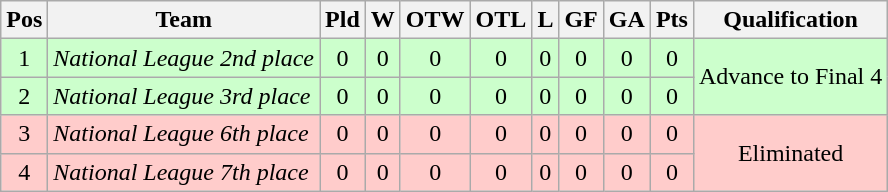<table class="wikitable">
<tr>
<th>Pos</th>
<th>Team</th>
<th>Pld</th>
<th>W</th>
<th>OTW</th>
<th>OTL</th>
<th>L</th>
<th>GF</th>
<th>GA</th>
<th>Pts</th>
<th>Qualification</th>
</tr>
<tr style="background:#ccffcc;">
<td align="center">1</td>
<td align="center"><em>National League 2nd place</em></td>
<td align="center">0</td>
<td align="center">0</td>
<td align="center">0</td>
<td align="center">0</td>
<td align="center">0</td>
<td align="center">0</td>
<td align="center">0</td>
<td align="center">0</td>
<td rowspan="2">Advance to Final 4</td>
</tr>
<tr style="background:#ccffcc;">
<td align="center">2</td>
<td><em>National League 3rd place</em></td>
<td align="center">0</td>
<td align="center">0</td>
<td align="center">0</td>
<td align="center">0</td>
<td align="center">0</td>
<td align="center">0</td>
<td align="center">0</td>
<td align="center">0</td>
</tr>
<tr style="background:#ffcccb;">
<td align="center">3</td>
<td><em>National League 6th place</em></td>
<td align="center">0</td>
<td align="center">0</td>
<td align="center">0</td>
<td align="center">0</td>
<td align="center">0</td>
<td align="center">0</td>
<td align="center">0</td>
<td align="center">0</td>
<td rowspan="2" align="center">Eliminated</td>
</tr>
<tr style="background:#ffcccb;">
<td align="center">4</td>
<td><em>National League 7th place</em></td>
<td align="center">0</td>
<td align="center">0</td>
<td align="center">0</td>
<td align="center">0</td>
<td align="center">0</td>
<td align="center">0</td>
<td align="center">0</td>
<td align="center">0</td>
</tr>
</table>
